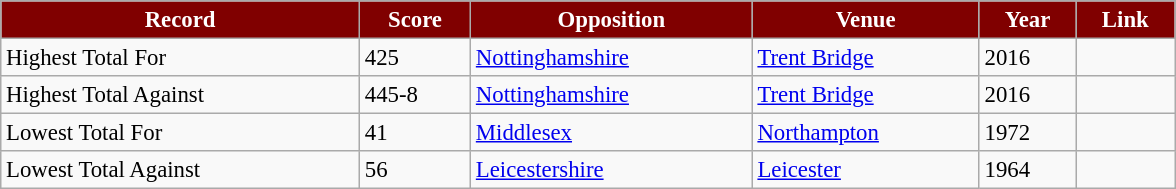<table class="wikitable" style="font-size:95%;" width="62%">
<tr>
<th style="background: maroon; color:white" align=right>Record</th>
<th style="background: maroon; color:white" align=right>Score</th>
<th style="background: maroon; color:white" align=right>Opposition</th>
<th style="background: maroon; color:white" align=right>Venue</th>
<th style="background: maroon; color:white" align=right>Year</th>
<th style="background: maroon; color:white" align=right>Link</th>
</tr>
<tr>
<td>Highest Total For</td>
<td>425</td>
<td><a href='#'>Nottinghamshire</a></td>
<td><a href='#'>Trent Bridge</a></td>
<td>2016</td>
<td></td>
</tr>
<tr>
<td>Highest Total Against</td>
<td>445-8</td>
<td><a href='#'>Nottinghamshire</a></td>
<td><a href='#'>Trent Bridge</a></td>
<td>2016</td>
<td></td>
</tr>
<tr>
<td>Lowest Total For</td>
<td>41</td>
<td><a href='#'>Middlesex</a></td>
<td><a href='#'>Northampton</a></td>
<td>1972</td>
<td></td>
</tr>
<tr>
<td>Lowest Total Against</td>
<td>56</td>
<td><a href='#'>Leicestershire</a></td>
<td><a href='#'>Leicester</a></td>
<td>1964</td>
<td></td>
</tr>
</table>
